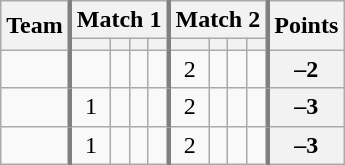<table class="wikitable sortable" style="text-align:center;">
<tr>
<th rowspan=2>Team</th>
<th colspan=4 style="border-left:3px solid gray">Match 1</th>
<th colspan=4 style="border-left:3px solid gray">Match 2</th>
<th rowspan=2 style="border-left:3px solid gray">Points</th>
</tr>
<tr>
<th style="border-left:3px solid gray"></th>
<th></th>
<th></th>
<th></th>
<th style="border-left:3px solid gray"></th>
<th></th>
<th></th>
<th></th>
</tr>
<tr>
<td align=left></td>
<td style="border-left:3px solid gray"></td>
<td></td>
<td></td>
<td></td>
<td style="border-left:3px solid gray">2</td>
<td></td>
<td></td>
<td></td>
<th style="border-left:3px solid gray">–2</th>
</tr>
<tr>
<td align=left></td>
<td style="border-left:3px solid gray">1</td>
<td></td>
<td></td>
<td></td>
<td style="border-left:3px solid gray">2</td>
<td></td>
<td></td>
<td></td>
<th style="border-left:3px solid gray">–3</th>
</tr>
<tr>
<td align=left></td>
<td style="border-left:3px solid gray">1</td>
<td></td>
<td></td>
<td></td>
<td style="border-left:3px solid gray">2</td>
<td></td>
<td></td>
<td></td>
<th style="border-left:3px solid gray">–3</th>
</tr>
</table>
